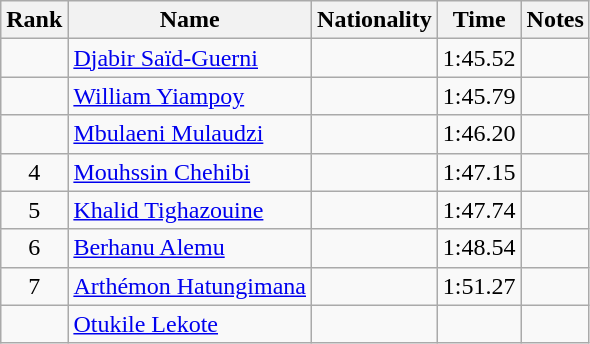<table class="wikitable sortable" style="text-align:center">
<tr>
<th>Rank</th>
<th>Name</th>
<th>Nationality</th>
<th>Time</th>
<th>Notes</th>
</tr>
<tr>
<td></td>
<td align=left><a href='#'>Djabir Saïd-Guerni</a></td>
<td align=left></td>
<td>1:45.52</td>
<td></td>
</tr>
<tr>
<td></td>
<td align=left><a href='#'>William Yiampoy</a></td>
<td align=left></td>
<td>1:45.79</td>
<td></td>
</tr>
<tr>
<td></td>
<td align=left><a href='#'>Mbulaeni Mulaudzi</a></td>
<td align=left></td>
<td>1:46.20</td>
<td></td>
</tr>
<tr>
<td>4</td>
<td align=left><a href='#'>Mouhssin Chehibi</a></td>
<td align=left></td>
<td>1:47.15</td>
<td></td>
</tr>
<tr>
<td>5</td>
<td align=left><a href='#'>Khalid Tighazouine</a></td>
<td align=left></td>
<td>1:47.74</td>
<td></td>
</tr>
<tr>
<td>6</td>
<td align=left><a href='#'>Berhanu Alemu</a></td>
<td align=left></td>
<td>1:48.54</td>
<td></td>
</tr>
<tr>
<td>7</td>
<td align=left><a href='#'>Arthémon Hatungimana</a></td>
<td align=left></td>
<td>1:51.27</td>
<td></td>
</tr>
<tr>
<td></td>
<td align=left><a href='#'>Otukile Lekote</a></td>
<td align=left></td>
<td></td>
<td></td>
</tr>
</table>
